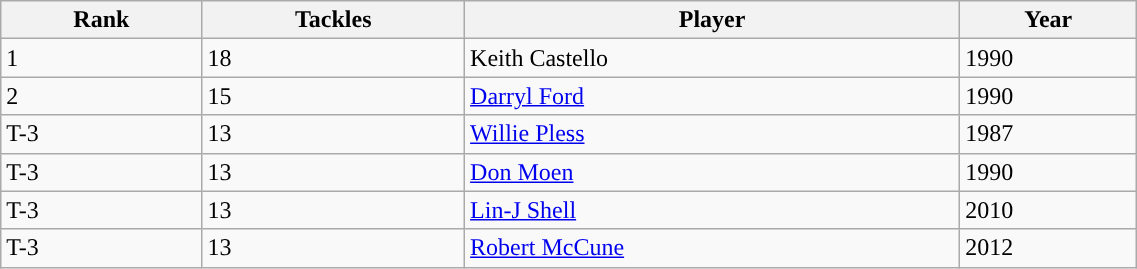<table class="wikitable" style="width:60%;">
<tr>
<th>Rank</th>
<th>Tackles</th>
<th>Player</th>
<th>Year</th>
</tr>
<tr>
<td>1</td>
<td>18</td>
<td>Keith Castello</td>
<td>1990</td>
</tr>
<tr>
<td>2</td>
<td>15</td>
<td><a href='#'>Darryl Ford</a></td>
<td>1990</td>
</tr>
<tr>
<td>T-3</td>
<td>13</td>
<td><a href='#'>Willie Pless</a></td>
<td>1987</td>
</tr>
<tr>
<td>T-3</td>
<td>13</td>
<td><a href='#'>Don Moen</a></td>
<td>1990</td>
</tr>
<tr>
<td>T-3</td>
<td>13</td>
<td><a href='#'>Lin-J Shell</a></td>
<td>2010</td>
</tr>
<tr>
<td>T-3</td>
<td>13</td>
<td><a href='#'>Robert McCune</a></td>
<td>2012</td>
</tr>
</table>
